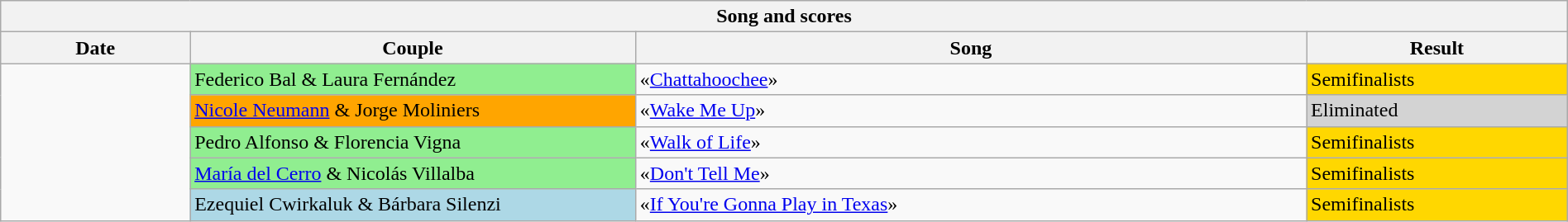<table class="wikitable collapsible collapsed" style=" text-align: align; width: 100%;">
<tr>
<th colspan="11" style="with: 100%;" align="center">Song and scores</th>
</tr>
<tr>
<th width=85>Date</th>
<th width=210>Couple</th>
<th width=320>Song</th>
<th width=120>Result</th>
</tr>
<tr>
<td rowspan="5"></td>
<td bgcolor="lightgreen">Federico Bal & Laura Fernández</td>
<td>«<a href='#'>Chattahoochee</a>» </td>
<td bgcolor="gold">Semifinalists</td>
</tr>
<tr>
<td bgcolor="orange"><a href='#'>Nicole Neumann</a> & Jorge Moliniers</td>
<td>«<a href='#'>Wake Me Up</a>» </td>
<td bgcolor="lightgrey">Eliminated</td>
</tr>
<tr>
<td bgcolor="lightgreen">Pedro Alfonso & Florencia Vigna</td>
<td>«<a href='#'>Walk of Life</a>» </td>
<td bgcolor="gold">Semifinalists</td>
</tr>
<tr>
<td bgcolor="lightgreen"><a href='#'>María del Cerro</a> & Nicolás Villalba</td>
<td>«<a href='#'>Don't Tell Me</a>» </td>
<td bgcolor="gold">Semifinalists</td>
</tr>
<tr>
<td bgcolor="lightblue">Ezequiel Cwirkaluk & Bárbara Silenzi</td>
<td>«<a href='#'>If You're Gonna Play in Texas</a>» </td>
<td bgcolor="gold">Semifinalists</td>
</tr>
</table>
